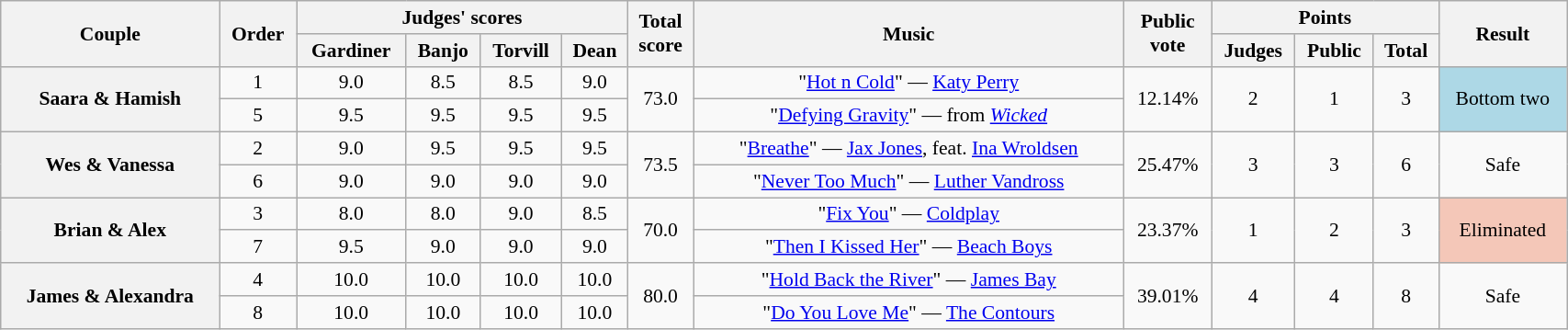<table class="wikitable sortable" style="text-align:center; font-size:90%; width:90%">
<tr>
<th scope="col" rowspan=2>Couple</th>
<th scope="col" rowspan=2>Order</th>
<th scope="col" colspan=4 class="unsortable">Judges' scores</th>
<th scope="col" rowspan=2>Total<br>score</th>
<th scope="col" rowspan=2 class="unsortable">Music</th>
<th scope="col" rowspan=2>Public<br>vote</th>
<th scope="col" colspan=3 class="unsortable">Points</th>
<th scope="col" rowspan=2 class="unsortable">Result</th>
</tr>
<tr>
<th class="unsortable">Gardiner</th>
<th class="unsortable">Banjo</th>
<th class="unsortable">Torvill</th>
<th class="unsortable">Dean</th>
<th class="unsortable">Judges</th>
<th class="unsortable">Public</th>
<th class="unsortable">Total</th>
</tr>
<tr>
<th scope="row" rowspan=2>Saara & Hamish</th>
<td>1</td>
<td>9.0</td>
<td>8.5</td>
<td>8.5</td>
<td>9.0</td>
<td rowspan="2">73.0</td>
<td>"<a href='#'>Hot n Cold</a>" — <a href='#'>Katy Perry</a></td>
<td rowspan="2">12.14%</td>
<td rowspan="2">2</td>
<td rowspan=2>1</td>
<td rowspan=2>3</td>
<td rowspan=2 bgcolor="lightblue">Bottom two</td>
</tr>
<tr>
<td>5</td>
<td>9.5</td>
<td>9.5</td>
<td>9.5</td>
<td>9.5</td>
<td>"<a href='#'>Defying Gravity</a>" — from <em><a href='#'>Wicked</a></em></td>
</tr>
<tr>
<th scope="row" rowspan=2>Wes & Vanessa</th>
<td>2</td>
<td>9.0</td>
<td>9.5</td>
<td>9.5</td>
<td>9.5</td>
<td rowspan="2">73.5</td>
<td>"<a href='#'>Breathe</a>" — <a href='#'>Jax Jones</a>, feat. <a href='#'>Ina Wroldsen</a></td>
<td rowspan="2">25.47%</td>
<td rowspan="2">3</td>
<td rowspan=2>3</td>
<td rowspan=2>6</td>
<td rowspan=2>Safe</td>
</tr>
<tr>
<td>6</td>
<td>9.0</td>
<td>9.0</td>
<td>9.0</td>
<td>9.0</td>
<td>"<a href='#'>Never Too Much</a>" — <a href='#'>Luther Vandross</a></td>
</tr>
<tr>
<th scope="row" rowspan=2>Brian & Alex</th>
<td>3</td>
<td>8.0</td>
<td>8.0</td>
<td>9.0</td>
<td>8.5</td>
<td rowspan="2">70.0</td>
<td>"<a href='#'>Fix You</a>" — <a href='#'>Coldplay</a></td>
<td rowspan="2">23.37%</td>
<td rowspan="2">1</td>
<td rowspan=2>2</td>
<td rowspan=2>3</td>
<td rowspan=2 bgcolor="f4c7b8">Eliminated</td>
</tr>
<tr>
<td>7</td>
<td>9.5</td>
<td>9.0</td>
<td>9.0</td>
<td>9.0</td>
<td>"<a href='#'>Then I Kissed Her</a>" — <a href='#'>Beach Boys</a></td>
</tr>
<tr>
<th scope="row" rowspan=2>James & Alexandra</th>
<td>4</td>
<td>10.0</td>
<td>10.0</td>
<td>10.0</td>
<td>10.0</td>
<td rowspan="2">80.0</td>
<td>"<a href='#'>Hold Back the River</a>" — <a href='#'>James Bay</a></td>
<td rowspan="2">39.01%</td>
<td rowspan="2">4</td>
<td rowspan=2>4</td>
<td rowspan=2>8</td>
<td rowspan=2>Safe</td>
</tr>
<tr>
<td>8</td>
<td>10.0</td>
<td>10.0</td>
<td>10.0</td>
<td>10.0</td>
<td>"<a href='#'>Do You Love Me</a>" — <a href='#'>The Contours</a></td>
</tr>
</table>
